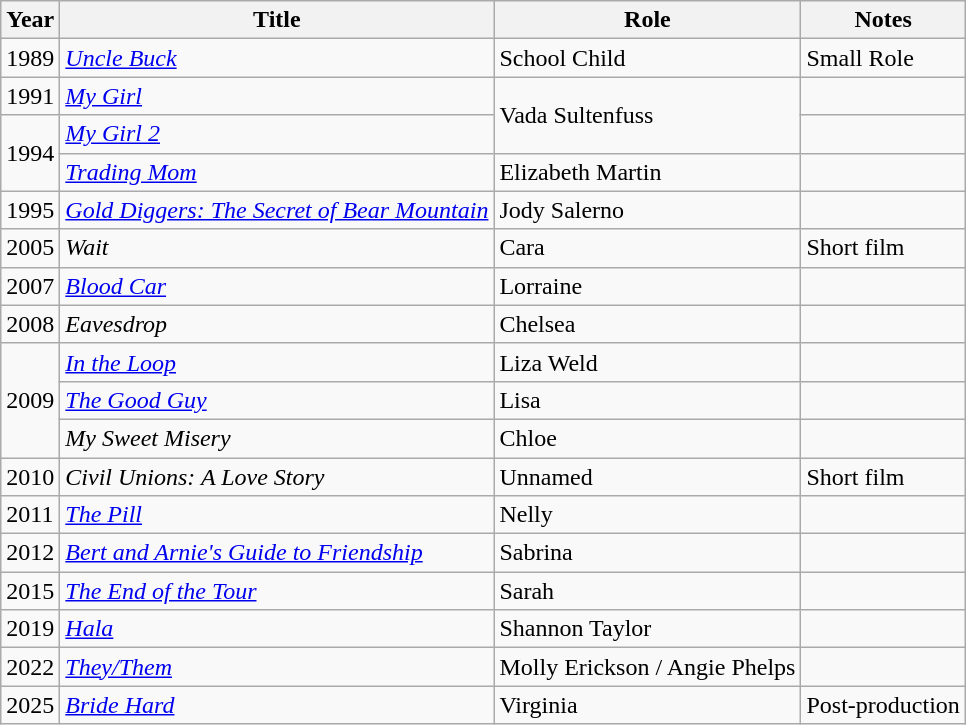<table class="wikitable sortable">
<tr>
<th>Year</th>
<th>Title</th>
<th>Role</th>
<th class="unsortable">Notes</th>
</tr>
<tr>
<td>1989</td>
<td><em><a href='#'>Uncle Buck</a></em></td>
<td>School Child</td>
<td>Small Role</td>
</tr>
<tr>
<td>1991</td>
<td><em><a href='#'>My Girl</a></em></td>
<td rowspan="2">Vada Sultenfuss</td>
<td></td>
</tr>
<tr>
<td rowspan="2">1994</td>
<td><em><a href='#'>My Girl 2</a></em></td>
<td></td>
</tr>
<tr>
<td><em><a href='#'>Trading Mom</a></em></td>
<td>Elizabeth Martin</td>
<td></td>
</tr>
<tr>
<td>1995</td>
<td><em><a href='#'>Gold Diggers: The Secret of Bear Mountain</a></em></td>
<td>Jody Salerno</td>
<td></td>
</tr>
<tr>
<td>2005</td>
<td><em>Wait</em></td>
<td>Cara</td>
<td>Short film</td>
</tr>
<tr>
<td>2007</td>
<td><em><a href='#'>Blood Car</a></em></td>
<td>Lorraine</td>
<td></td>
</tr>
<tr>
<td>2008</td>
<td><em>Eavesdrop</em></td>
<td>Chelsea</td>
<td></td>
</tr>
<tr>
<td rowspan="3">2009</td>
<td><em><a href='#'>In the Loop</a></em></td>
<td>Liza Weld</td>
<td></td>
</tr>
<tr>
<td><em><a href='#'>The Good Guy</a></em></td>
<td>Lisa</td>
<td></td>
</tr>
<tr>
<td><em>My Sweet Misery</em></td>
<td>Chloe</td>
<td></td>
</tr>
<tr>
<td>2010</td>
<td><em>Civil Unions: A Love Story</em></td>
<td>Unnamed</td>
<td>Short film</td>
</tr>
<tr>
<td>2011</td>
<td><em><a href='#'>The Pill</a></em></td>
<td>Nelly</td>
<td></td>
</tr>
<tr>
<td>2012</td>
<td><em><a href='#'>Bert and Arnie's Guide to Friendship</a></em></td>
<td>Sabrina</td>
<td></td>
</tr>
<tr>
<td>2015</td>
<td><em><a href='#'>The End of the Tour</a></em></td>
<td>Sarah</td>
<td></td>
</tr>
<tr>
<td>2019</td>
<td><em><a href='#'>Hala</a></em></td>
<td>Shannon Taylor</td>
<td></td>
</tr>
<tr>
<td>2022</td>
<td><em><a href='#'>They/Them</a></em></td>
<td>Molly Erickson / Angie Phelps</td>
<td></td>
</tr>
<tr>
<td>2025</td>
<td><em><a href='#'>Bride Hard</a></em></td>
<td>Virginia</td>
<td>Post-production</td>
</tr>
</table>
